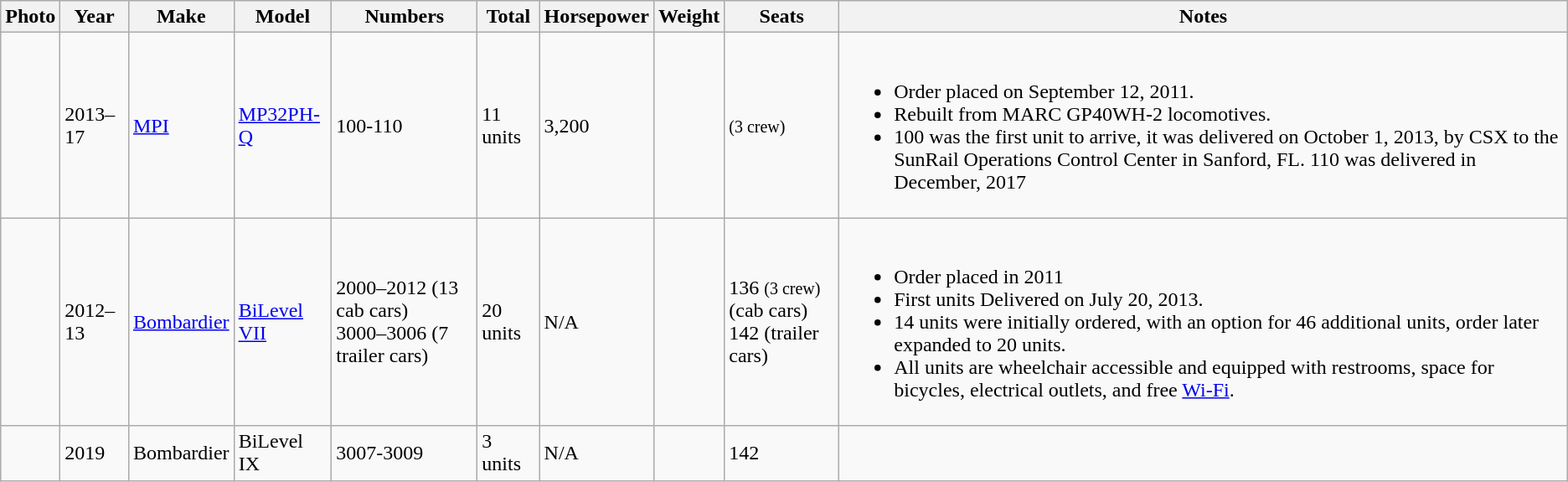<table class="wikitable">
<tr>
<th>Photo</th>
<th>Year</th>
<th>Make</th>
<th>Model</th>
<th>Numbers</th>
<th>Total</th>
<th>Horsepower</th>
<th>Weight</th>
<th>Seats</th>
<th>Notes</th>
</tr>
<tr>
<td></td>
<td>2013–17</td>
<td><a href='#'>MPI</a></td>
<td><a href='#'>MP32PH-Q</a></td>
<td>100-110</td>
<td>11 units</td>
<td>3,200</td>
<td></td>
<td><small>(3 crew)</small></td>
<td><br><ul><li>Order placed on September 12, 2011.</li><li>Rebuilt from MARC GP40WH-2 locomotives.</li><li>100 was the first unit to arrive, it was delivered on October 1, 2013, by CSX to the SunRail Operations Control Center in Sanford, FL. 110 was delivered in December, 2017</li></ul></td>
</tr>
<tr>
<td></td>
<td>2012–13</td>
<td><a href='#'>Bombardier</a></td>
<td><a href='#'>BiLevel VII</a></td>
<td>2000–2012 (13 cab cars)<br>3000–3006 (7 trailer cars)</td>
<td>20 units</td>
<td>N/A</td>
<td></td>
<td>136 <small>(3 crew)</small>(cab cars)<br>142 (trailer cars)</td>
<td><br><ul><li>Order placed in 2011</li><li>First units Delivered on July 20, 2013.</li><li>14 units were initially ordered, with an option for 46 additional units, order later expanded to 20 units.</li><li>All units are wheelchair accessible and equipped with restrooms, space for bicycles, electrical outlets, and free <a href='#'>Wi-Fi</a>.</li></ul></td>
</tr>
<tr>
<td></td>
<td>2019</td>
<td>Bombardier</td>
<td>BiLevel IX</td>
<td>3007-3009</td>
<td>3 units</td>
<td>N/A</td>
<td></td>
<td>142</td>
<td></td>
</tr>
</table>
